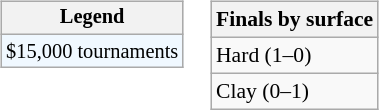<table>
<tr valign=top>
<td><br><table class="wikitable" style="font-size:85%">
<tr>
<th>Legend</th>
</tr>
<tr style="background:#f0f8ff;">
<td>$15,000 tournaments</td>
</tr>
</table>
</td>
<td><br><table class="wikitable" style="font-size:90%">
<tr>
<th>Finals by surface</th>
</tr>
<tr>
<td>Hard (1–0)</td>
</tr>
<tr>
<td>Clay (0–1)</td>
</tr>
</table>
</td>
</tr>
</table>
